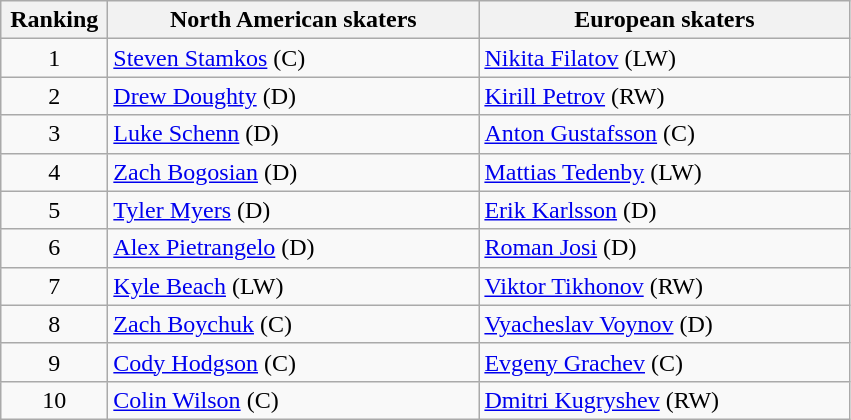<table class=wikitable>
<tr>
<th style="width:4em;">Ranking</th>
<th style="width:15em;">North American skaters</th>
<th style="width:15em;">European skaters</th>
</tr>
<tr>
<td style="text-align:center;">1</td>
<td> <a href='#'>Steven Stamkos</a> (C)</td>
<td> <a href='#'>Nikita Filatov</a> (LW)</td>
</tr>
<tr>
<td style="text-align:center;">2</td>
<td> <a href='#'>Drew Doughty</a> (D)</td>
<td> <a href='#'>Kirill Petrov</a> (RW)</td>
</tr>
<tr>
<td style="text-align:center;">3</td>
<td> <a href='#'>Luke Schenn</a> (D)</td>
<td> <a href='#'>Anton Gustafsson</a> (C)</td>
</tr>
<tr>
<td style="text-align:center;">4</td>
<td> <a href='#'>Zach Bogosian</a> (D)</td>
<td> <a href='#'>Mattias Tedenby</a> (LW)</td>
</tr>
<tr>
<td style="text-align:center;">5</td>
<td> <a href='#'>Tyler Myers</a> (D)</td>
<td> <a href='#'>Erik Karlsson</a> (D)</td>
</tr>
<tr>
<td style="text-align:center;">6</td>
<td> <a href='#'>Alex Pietrangelo</a> (D)</td>
<td> <a href='#'>Roman Josi</a> (D)</td>
</tr>
<tr>
<td style="text-align:center;">7</td>
<td> <a href='#'>Kyle Beach</a> (LW)</td>
<td> <a href='#'>Viktor Tikhonov</a> (RW)</td>
</tr>
<tr>
<td style="text-align:center;">8</td>
<td> <a href='#'>Zach Boychuk</a> (C)</td>
<td> <a href='#'>Vyacheslav Voynov</a> (D)</td>
</tr>
<tr>
<td style="text-align:center;">9</td>
<td> <a href='#'>Cody Hodgson</a> (C)</td>
<td> <a href='#'>Evgeny Grachev</a> (C)</td>
</tr>
<tr>
<td style="text-align:center;">10</td>
<td> <a href='#'>Colin Wilson</a> (C)</td>
<td> <a href='#'>Dmitri Kugryshev</a> (RW)</td>
</tr>
</table>
